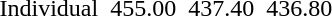<table>
<tr>
<td>Individual <br> </td>
<td></td>
<td>455.00</td>
<td></td>
<td>437.40</td>
<td></td>
<td>436.80</td>
</tr>
</table>
